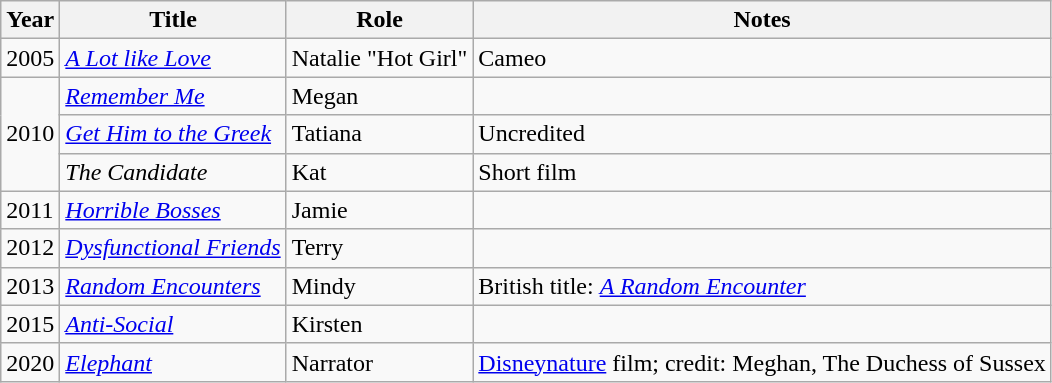<table class="wikitable sortable">
<tr>
<th>Year</th>
<th>Title</th>
<th>Role</th>
<th class="unsortable">Notes</th>
</tr>
<tr>
<td>2005</td>
<td><em><a href='#'>A Lot like Love</a></em></td>
<td>Natalie "Hot Girl"</td>
<td>Cameo</td>
</tr>
<tr>
<td rowspan=3>2010</td>
<td><a href='#'><em>Remember Me</em></a></td>
<td>Megan</td>
<td></td>
</tr>
<tr>
<td><em><a href='#'>Get Him to the Greek</a></em></td>
<td>Tatiana</td>
<td>Uncredited</td>
</tr>
<tr>
<td><em>The Candidate</em></td>
<td>Kat</td>
<td>Short film</td>
</tr>
<tr>
<td>2011</td>
<td><em><a href='#'>Horrible Bosses</a></em></td>
<td>Jamie</td>
<td></td>
</tr>
<tr>
<td>2012</td>
<td><em><a href='#'>Dysfunctional Friends</a></em></td>
<td>Terry</td>
<td></td>
</tr>
<tr>
<td>2013</td>
<td><em><a href='#'>Random Encounters</a></em></td>
<td>Mindy</td>
<td>British title: <em><a href='#'>A Random Encounter</a></em></td>
</tr>
<tr>
<td>2015</td>
<td><em><a href='#'>Anti-Social</a></em></td>
<td>Kirsten</td>
<td></td>
</tr>
<tr>
<td>2020</td>
<td><em><a href='#'>Elephant</a></em></td>
<td>Narrator</td>
<td><a href='#'>Disneynature</a> film; credit: Meghan, The Duchess of Sussex</td>
</tr>
</table>
